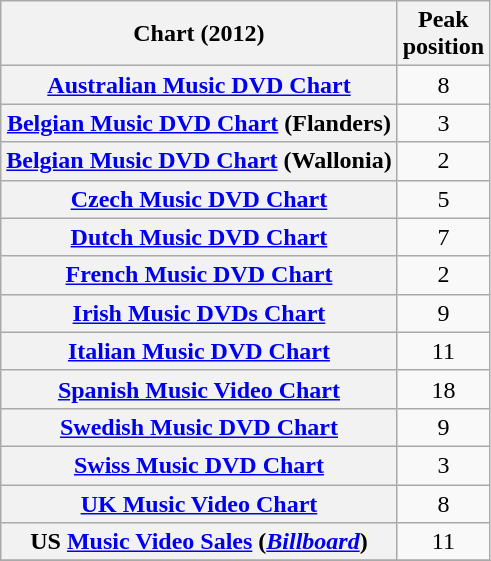<table class="wikitable sortable plainrowheaders">
<tr>
<th align="left">Chart (2012)</th>
<th align="left">Peak<br>position</th>
</tr>
<tr>
<th scope="row"><a href='#'>Australian Music DVD Chart</a></th>
<td align="center">8</td>
</tr>
<tr>
<th scope="row"><a href='#'>Belgian Music DVD Chart</a> (Flanders)</th>
<td align="center">3</td>
</tr>
<tr>
<th scope="row"><a href='#'>Belgian Music DVD Chart</a> (Wallonia)</th>
<td align="center">2</td>
</tr>
<tr>
<th scope="row"><a href='#'>Czech Music DVD Chart</a></th>
<td align="center">5</td>
</tr>
<tr>
<th scope="row"><a href='#'>Dutch Music DVD Chart</a></th>
<td align="center">7</td>
</tr>
<tr>
<th scope="row"><a href='#'>French Music DVD Chart</a></th>
<td align="center">2</td>
</tr>
<tr>
<th scope="row"><a href='#'>Irish Music DVDs Chart</a></th>
<td align="center">9</td>
</tr>
<tr>
<th scope="row"><a href='#'>Italian Music DVD Chart</a></th>
<td align="center">11</td>
</tr>
<tr>
<th scope="row"><a href='#'>Spanish Music Video Chart</a></th>
<td align="center">18</td>
</tr>
<tr>
<th scope="row"><a href='#'>Swedish Music DVD Chart</a></th>
<td align="center">9</td>
</tr>
<tr>
<th scope="row"><a href='#'>Swiss Music DVD Chart</a></th>
<td align="center">3</td>
</tr>
<tr>
<th scope="row"><a href='#'>UK Music Video Chart</a></th>
<td align="center">8</td>
</tr>
<tr>
<th scope="row">US <a href='#'>Music Video Sales</a> (<em><a href='#'>Billboard</a></em>)</th>
<td align="center">11</td>
</tr>
<tr>
</tr>
</table>
